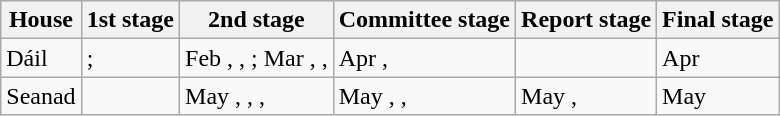<table class="wikitable">
<tr>
<th>House</th>
<th>1st stage</th>
<th>2nd stage</th>
<th>Committee stage</th>
<th>Report stage</th>
<th>Final stage</th>
</tr>
<tr>
<td>Dáil</td>
<td>; </td>
<td>Feb ,  , ; Mar , , </td>
<td>Apr , </td>
<td></td>
<td>Apr </td>
</tr>
<tr>
<td>Seanad</td>
<td></td>
<td>May , , , </td>
<td>May ,  , </td>
<td>May   , </td>
<td>May </td>
</tr>
</table>
